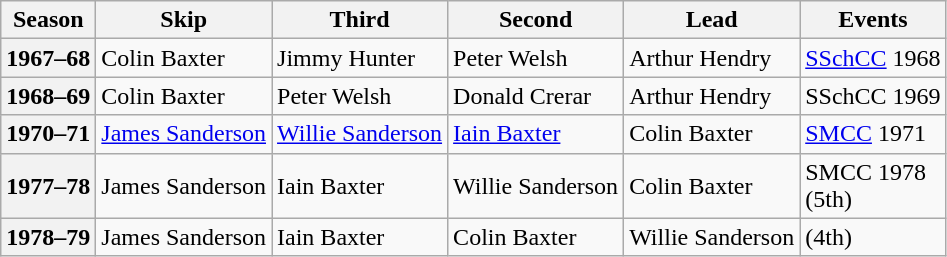<table class="wikitable">
<tr>
<th scope="col">Season</th>
<th scope="col">Skip</th>
<th scope="col">Third</th>
<th scope="col">Second</th>
<th scope="col">Lead</th>
<th scope="col">Events</th>
</tr>
<tr>
<th scope="row">1967–68</th>
<td>Colin Baxter</td>
<td>Jimmy Hunter</td>
<td>Peter Welsh</td>
<td>Arthur Hendry</td>
<td><a href='#'>SSchCC</a> 1968 </td>
</tr>
<tr>
<th scope="row">1968–69</th>
<td>Colin Baxter</td>
<td>Peter Welsh</td>
<td>Donald Crerar</td>
<td>Arthur Hendry</td>
<td>SSchCC 1969 </td>
</tr>
<tr>
<th scope="row">1970–71</th>
<td><a href='#'>James Sanderson</a></td>
<td><a href='#'>Willie Sanderson</a></td>
<td><a href='#'>Iain Baxter</a></td>
<td>Colin Baxter</td>
<td><a href='#'>SMCC</a> 1971 <br> </td>
</tr>
<tr>
<th scope="row">1977–78</th>
<td>James Sanderson</td>
<td>Iain Baxter</td>
<td>Willie Sanderson</td>
<td>Colin Baxter</td>
<td>SMCC 1978 <br> (5th)</td>
</tr>
<tr>
<th scope="row">1978–79</th>
<td>James Sanderson</td>
<td>Iain Baxter</td>
<td>Colin Baxter</td>
<td>Willie Sanderson</td>
<td> (4th)</td>
</tr>
</table>
